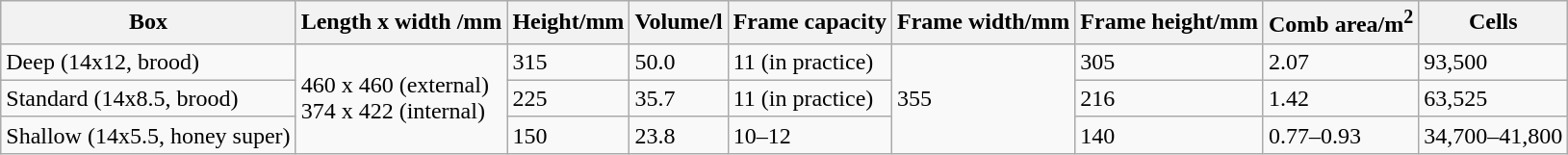<table class="wikitable">
<tr>
<th>Box</th>
<th>Length x width /mm</th>
<th>Height/mm</th>
<th>Volume/l</th>
<th>Frame capacity</th>
<th>Frame width/mm</th>
<th>Frame height/mm</th>
<th>Comb area/m<sup>2</sup></th>
<th>Cells</th>
</tr>
<tr>
<td>Deep (14x12, brood)</td>
<td rowspan="3">460 x 460 (external)<br>374 x 422 (internal)</td>
<td>315</td>
<td>50.0</td>
<td>11 (in practice)</td>
<td rowspan="3">355</td>
<td>305</td>
<td>2.07</td>
<td>93,500</td>
</tr>
<tr>
<td>Standard (14x8.5, brood)</td>
<td>225</td>
<td>35.7</td>
<td>11 (in practice)</td>
<td>216</td>
<td>1.42</td>
<td>63,525</td>
</tr>
<tr>
<td>Shallow (14x5.5, honey super)</td>
<td>150</td>
<td>23.8</td>
<td>10–12</td>
<td>140</td>
<td>0.77–0.93</td>
<td>34,700–41,800</td>
</tr>
</table>
